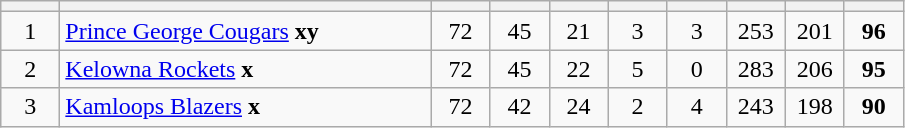<table class="wikitable sortable">
<tr>
<th style="width:2em"></th>
<th style="width:15em;" class="unsortable"></th>
<th style="width:2em;"></th>
<th style="width:2em;"></th>
<th style="width:2em;"></th>
<th style="width:2em;"></th>
<th style="width:2em;"></th>
<th style="width:2em;"></th>
<th style="width:2em;"></th>
<th style="width:2em;"></th>
</tr>
<tr style="font-weight: ; text-align: center;">
<td>1</td>
<td style="text-align:left;"><a href='#'>Prince George Cougars</a> <strong>xy</strong></td>
<td>72</td>
<td>45</td>
<td>21</td>
<td>3</td>
<td>3</td>
<td>253</td>
<td>201</td>
<td><strong>96</strong></td>
</tr>
<tr style="font-weight: ; text-align: center;">
<td>2</td>
<td style="text-align:left;"><a href='#'>Kelowna Rockets</a> <strong>x</strong></td>
<td>72</td>
<td>45</td>
<td>22</td>
<td>5</td>
<td>0</td>
<td>283</td>
<td>206</td>
<td><strong>95</strong></td>
</tr>
<tr style="font-weight: ; text-align: center;">
<td>3</td>
<td style="text-align:left;"><a href='#'>Kamloops Blazers</a> <strong>x</strong></td>
<td>72</td>
<td>42</td>
<td>24</td>
<td>2</td>
<td>4</td>
<td>243</td>
<td>198</td>
<td><strong>90</strong></td>
</tr>
</table>
